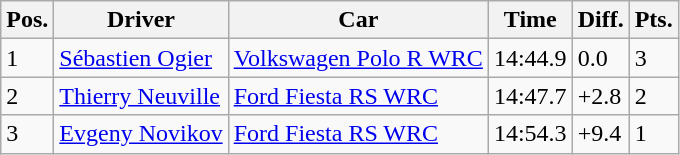<table class="wikitable">
<tr>
<th>Pos.</th>
<th>Driver</th>
<th>Car</th>
<th>Time</th>
<th>Diff.</th>
<th>Pts.</th>
</tr>
<tr>
<td>1</td>
<td> <a href='#'>Sébastien Ogier</a></td>
<td><a href='#'>Volkswagen Polo R WRC</a></td>
<td>14:44.9</td>
<td>0.0</td>
<td>3</td>
</tr>
<tr>
<td>2</td>
<td> <a href='#'>Thierry Neuville</a></td>
<td><a href='#'>Ford Fiesta RS WRC</a></td>
<td>14:47.7</td>
<td>+2.8</td>
<td>2</td>
</tr>
<tr>
<td>3</td>
<td> <a href='#'>Evgeny Novikov</a></td>
<td><a href='#'>Ford Fiesta RS WRC</a></td>
<td>14:54.3</td>
<td>+9.4</td>
<td>1</td>
</tr>
</table>
